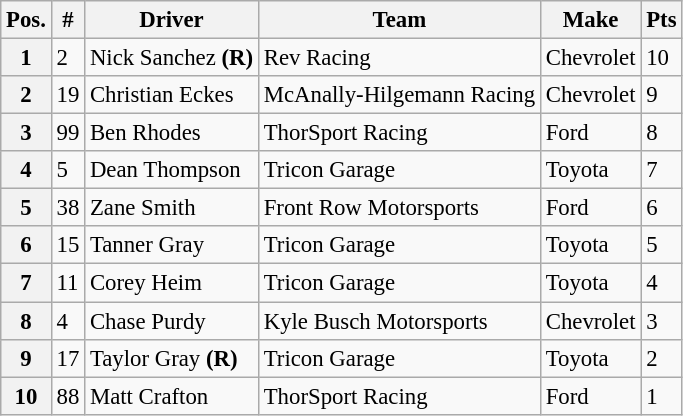<table class="wikitable" style="font-size:95%">
<tr>
<th>Pos.</th>
<th>#</th>
<th>Driver</th>
<th>Team</th>
<th>Make</th>
<th>Pts</th>
</tr>
<tr>
<th>1</th>
<td>2</td>
<td>Nick Sanchez <strong>(R)</strong></td>
<td>Rev Racing</td>
<td>Chevrolet</td>
<td>10</td>
</tr>
<tr>
<th>2</th>
<td>19</td>
<td>Christian Eckes</td>
<td>McAnally-Hilgemann Racing</td>
<td>Chevrolet</td>
<td>9</td>
</tr>
<tr>
<th>3</th>
<td>99</td>
<td>Ben Rhodes</td>
<td>ThorSport Racing</td>
<td>Ford</td>
<td>8</td>
</tr>
<tr>
<th>4</th>
<td>5</td>
<td>Dean Thompson</td>
<td>Tricon Garage</td>
<td>Toyota</td>
<td>7</td>
</tr>
<tr>
<th>5</th>
<td>38</td>
<td>Zane Smith</td>
<td>Front Row Motorsports</td>
<td>Ford</td>
<td>6</td>
</tr>
<tr>
<th>6</th>
<td>15</td>
<td>Tanner Gray</td>
<td>Tricon Garage</td>
<td>Toyota</td>
<td>5</td>
</tr>
<tr>
<th>7</th>
<td>11</td>
<td>Corey Heim</td>
<td>Tricon Garage</td>
<td>Toyota</td>
<td>4</td>
</tr>
<tr>
<th>8</th>
<td>4</td>
<td>Chase Purdy</td>
<td>Kyle Busch Motorsports</td>
<td>Chevrolet</td>
<td>3</td>
</tr>
<tr>
<th>9</th>
<td>17</td>
<td>Taylor Gray <strong>(R)</strong></td>
<td>Tricon Garage</td>
<td>Toyota</td>
<td>2</td>
</tr>
<tr>
<th>10</th>
<td>88</td>
<td>Matt Crafton</td>
<td>ThorSport Racing</td>
<td>Ford</td>
<td>1</td>
</tr>
</table>
